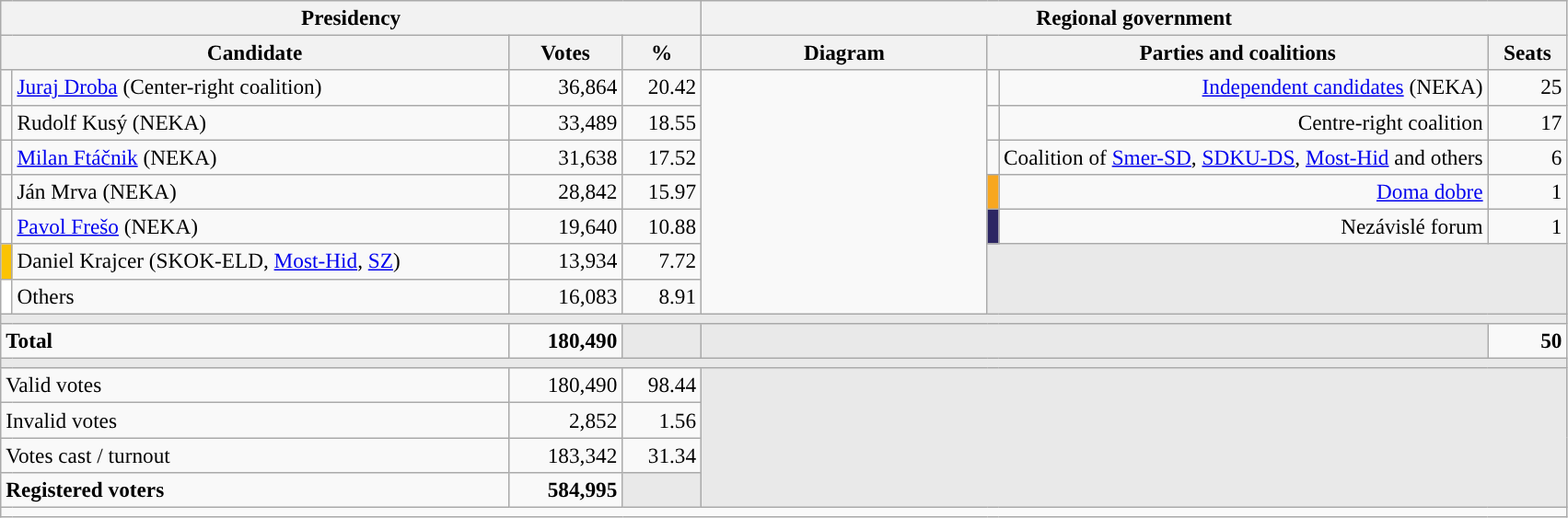<table class="wikitable" style="text-align:right; font-size:97%;">
<tr>
<th colspan="4" width="500">Presidency</th>
<th colspan="4" width="500">Regional government</th>
</tr>
<tr>
<th colspan="2" width="325">Candidate</th>
<th width="75">Votes</th>
<th width="50">%</th>
<th width="200">Diagram</th>
<th colspan="2" width="250">Parties and coalitions</th>
<th width="50">Seats</th>
</tr>
<tr>
<td width="1" style="color:inherit;background:"></td>
<td align="left"><a href='#'>Juraj Droba</a> (Center-right coalition)</td>
<td>36,864</td>
<td>20.42</td>
<td rowspan="7"></td>
<td width="1" style="color:inherit;background:"></td>
<td><a href='#'>Independent candidates</a> (NEKA)</td>
<td>25</td>
</tr>
<tr>
<td width="1" style="color:inherit;background:"></td>
<td align="left">Rudolf Kusý (NEKA)</td>
<td>33,489</td>
<td>18.55</td>
<td width="1" style="color:inherit;background:"></td>
<td>Centre-right coalition</td>
<td>17</td>
</tr>
<tr>
<td width="1" style="color:inherit;background:"></td>
<td align="left"><a href='#'>Milan Ftáčnik</a> (NEKA)</td>
<td>31,638</td>
<td>17.52</td>
<td width="1" style="color:inherit;background:"></td>
<td>Coalition of <a href='#'>Smer-SD</a>, <a href='#'>SDKU-DS</a>, <a href='#'>Most-Hid</a> and others</td>
<td>6</td>
</tr>
<tr>
<td width="1" style="color:inherit;background:"></td>
<td align="left">Ján Mrva (NEKA)</td>
<td>28,842</td>
<td>15.97</td>
<td width="1" style="color:inherit;background:#F8A71F"></td>
<td><a href='#'>Doma dobre</a></td>
<td>1</td>
</tr>
<tr>
<td width="1" style="color:inherit;background:"></td>
<td align="left"><a href='#'>Pavol Frešo</a> (NEKA)</td>
<td>19,640</td>
<td>10.88</td>
<td width="1" style="color:inherit;background:#2C2663"></td>
<td>Nezávislé forum</td>
<td>1</td>
</tr>
<tr>
<td width="1" style="color:inherit;background:#fbc304"></td>
<td align="left">Daniel Krajcer (SKOK-ELD, <a href='#'>Most-Hid</a>, <a href='#'>SZ</a>)</td>
<td>13,934</td>
<td>7.72</td>
<td colspan="3" rowspan="2" bgcolor="#E9E9E9"></td>
</tr>
<tr>
<td width="1" bgcolor="white"></td>
<td align="left">Others</td>
<td>16,083</td>
<td>8.91</td>
</tr>
<tr>
<td colspan="8" bgcolor="#E9E9E9"></td>
</tr>
<tr>
<td align="left" colspan="2"><strong>Total</strong></td>
<td><strong>180,490</strong></td>
<td style="color:inherit;background:#E9E9E9"></td>
<td colspan="3" bgcolor="#E9E9E9"></td>
<td><strong>50</strong></td>
</tr>
<tr>
<td colspan="8" bgcolor="#E9E9E9"></td>
</tr>
<tr>
<td align="left" colspan="2">Valid votes</td>
<td>180,490</td>
<td>98.44</td>
<td bgcolor="#E9E9E9" rowspan="4" colspan="4"></td>
</tr>
<tr>
<td align="left" colspan="2">Invalid votes</td>
<td>2,852</td>
<td>1.56</td>
</tr>
<tr>
<td align="left" colspan="2">Votes cast / turnout</td>
<td>183,342</td>
<td>31.34</td>
</tr>
<tr style="font-weight:bold;">
<td align="left" colspan="2">Registered voters</td>
<td>584,995</td>
<td bgcolor="#E9E9E9"></td>
</tr>
<tr>
<td colspan="8"></td>
</tr>
</table>
